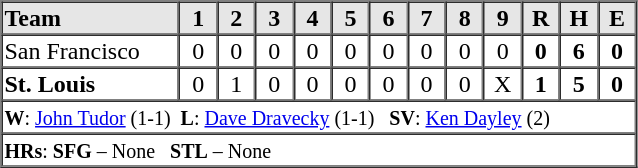<table border=1 cellspacing=0 width=425 style="margin-left:3em;">
<tr style="text-align:center; background-color:#e6e6e6;">
<th align=left width=28%>Team</th>
<th width=6%>1</th>
<th width=6%>2</th>
<th width=6%>3</th>
<th width=6%>4</th>
<th width=6%>5</th>
<th width=6%>6</th>
<th width=6%>7</th>
<th width=6%>8</th>
<th width=6%>9</th>
<th width=6%>R</th>
<th width=6%>H</th>
<th width=6%>E</th>
</tr>
<tr style="text-align:center;">
<td align=left>San Francisco</td>
<td>0</td>
<td>0</td>
<td>0</td>
<td>0</td>
<td>0</td>
<td>0</td>
<td>0</td>
<td>0</td>
<td>0</td>
<td><strong>0</strong></td>
<td><strong>6</strong></td>
<td><strong>0</strong></td>
</tr>
<tr style="text-align:center;">
<td align=left><strong>St. Louis</strong></td>
<td>0</td>
<td>1</td>
<td>0</td>
<td>0</td>
<td>0</td>
<td>0</td>
<td>0</td>
<td>0</td>
<td>X</td>
<td><strong>1</strong></td>
<td><strong>5</strong></td>
<td><strong>0</strong></td>
</tr>
<tr style="text-align:left;">
<td colspan=13><small><strong>W</strong>: <a href='#'>John Tudor</a> (1-1)  <strong>L</strong>: <a href='#'>Dave Dravecky</a> (1-1)   <strong>SV</strong>: <a href='#'>Ken Dayley</a> (2)</small></td>
</tr>
<tr style="text-align:left;">
<td colspan=13><small><strong>HRs</strong>: <strong>SFG</strong> – None   <strong>STL</strong> – None</small></td>
</tr>
</table>
